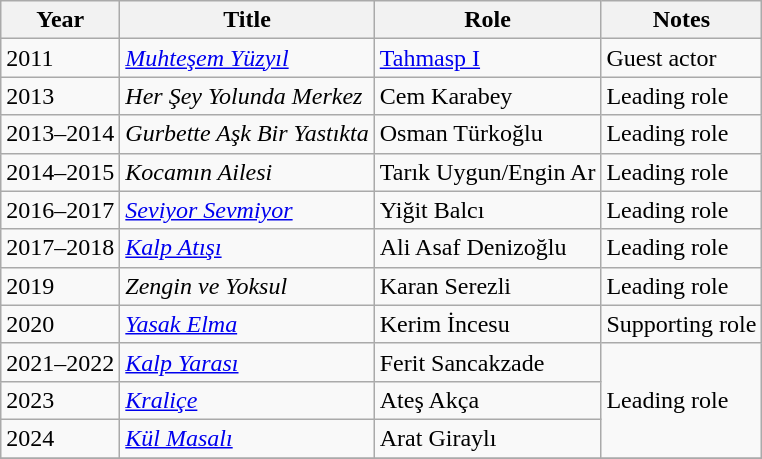<table class="wikitable">
<tr>
<th>Year</th>
<th>Title</th>
<th>Role</th>
<th>Notes</th>
</tr>
<tr>
<td>2011</td>
<td><em><a href='#'>Muhteşem Yüzyıl</a></em></td>
<td><a href='#'>Tahmasp I</a></td>
<td>Guest actor</td>
</tr>
<tr>
<td>2013</td>
<td><em>Her Şey Yolunda Merkez</em></td>
<td>Cem Karabey</td>
<td>Leading role</td>
</tr>
<tr>
<td>2013–2014</td>
<td><em>Gurbette Aşk Bir Yastıkta</em></td>
<td>Osman Türkoğlu</td>
<td>Leading role</td>
</tr>
<tr>
<td>2014–2015</td>
<td><em>Kocamın Ailesi</em></td>
<td>Tarık Uygun/Engin Ar</td>
<td>Leading role</td>
</tr>
<tr>
<td>2016–2017</td>
<td><em><a href='#'>Seviyor Sevmiyor</a></em></td>
<td>Yiğit Balcı</td>
<td>Leading role</td>
</tr>
<tr>
<td>2017–2018</td>
<td><em><a href='#'>Kalp Atışı</a></em></td>
<td>Ali Asaf Denizoğlu</td>
<td>Leading role</td>
</tr>
<tr>
<td>2019</td>
<td><em>Zengin ve Yoksul</em></td>
<td>Karan Serezli</td>
<td>Leading role</td>
</tr>
<tr>
<td>2020</td>
<td><em><a href='#'>Yasak Elma</a></em></td>
<td>Kerim İncesu</td>
<td>Supporting role</td>
</tr>
<tr>
<td>2021–2022</td>
<td><em><a href='#'>Kalp Yarası</a></em></td>
<td>Ferit Sancakzade</td>
<td rowspan="3">Leading role</td>
</tr>
<tr>
<td>2023</td>
<td><em><a href='#'>Kraliçe</a></em></td>
<td>Ateş Akça</td>
</tr>
<tr>
<td>2024</td>
<td><em><a href='#'>Kül Masalı</a></em></td>
<td>Arat Giraylı</td>
</tr>
<tr>
</tr>
</table>
